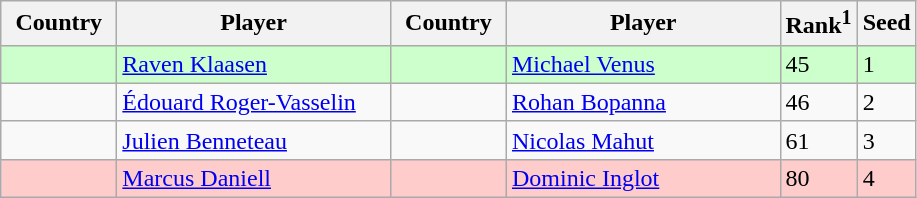<table class="sortable wikitable">
<tr>
<th width="70">Country</th>
<th width="175">Player</th>
<th width="70">Country</th>
<th width="175">Player</th>
<th>Rank<sup>1</sup></th>
<th>Seed</th>
</tr>
<tr style="background:#cfc;">
<td></td>
<td><a href='#'>Raven Klaasen</a></td>
<td></td>
<td><a href='#'>Michael Venus</a></td>
<td>45</td>
<td>1</td>
</tr>
<tr>
<td></td>
<td><a href='#'>Édouard Roger-Vasselin</a></td>
<td></td>
<td><a href='#'>Rohan Bopanna</a></td>
<td>46</td>
<td>2</td>
</tr>
<tr>
<td></td>
<td><a href='#'>Julien Benneteau</a></td>
<td></td>
<td><a href='#'>Nicolas Mahut</a></td>
<td>61</td>
<td>3</td>
</tr>
<tr style="background:#fcc;">
<td></td>
<td><a href='#'>Marcus Daniell</a></td>
<td></td>
<td><a href='#'>Dominic Inglot</a></td>
<td>80</td>
<td>4</td>
</tr>
</table>
